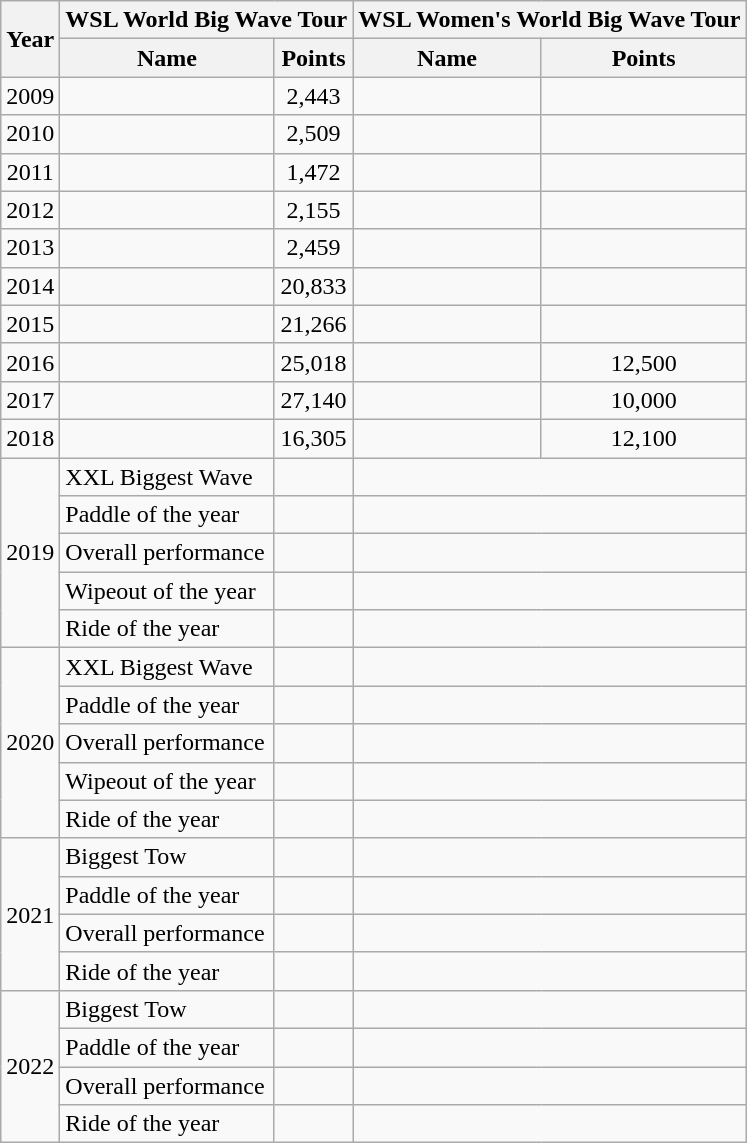<table class="wikitable">
<tr>
<th rowspan="2">Year</th>
<th colspan="2">WSL World Big Wave Tour</th>
<th colspan="2">WSL Women's World Big Wave Tour</th>
</tr>
<tr>
<th>Name</th>
<th>Points</th>
<th>Name</th>
<th>Points</th>
</tr>
<tr>
<td style="text-align:center;">2009</td>
<td></td>
<td style="text-align:center;">2,443</td>
<td></td>
<td></td>
</tr>
<tr>
<td style="text-align:center;">2010</td>
<td></td>
<td style="text-align:center;">2,509</td>
<td></td>
<td></td>
</tr>
<tr>
<td style="text-align:center;">2011</td>
<td></td>
<td style="text-align:center;">1,472</td>
<td></td>
<td></td>
</tr>
<tr>
<td style="text-align:center;">2012</td>
<td></td>
<td style="text-align:center;">2,155</td>
<td></td>
<td></td>
</tr>
<tr>
<td style="text-align:center;">2013</td>
<td></td>
<td style="text-align:center;">2,459</td>
<td></td>
<td></td>
</tr>
<tr>
<td style="text-align:center;">2014</td>
<td></td>
<td style="text-align:center;">20,833</td>
<td></td>
<td></td>
</tr>
<tr>
<td style="text-align:center;">2015</td>
<td></td>
<td style="text-align:center;">21,266</td>
<td></td>
<td></td>
</tr>
<tr>
<td style="text-align:center;">2016</td>
<td></td>
<td style="text-align:center;">25,018</td>
<td></td>
<td style="text-align:center;">12,500</td>
</tr>
<tr>
<td style="text-align:center;">2017</td>
<td></td>
<td style="text-align:center;">27,140</td>
<td></td>
<td style="text-align:center;">10,000</td>
</tr>
<tr>
<td style="text-align:center;">2018</td>
<td></td>
<td style="text-align:center;">16,305</td>
<td></td>
<td style="text-align:center;">12,100</td>
</tr>
<tr>
<td style="text-align:center;" rowspan="5">2019</td>
<td>XXL Biggest Wave</td>
<td></td>
<td colspan="2"></td>
</tr>
<tr>
<td>Paddle of the year</td>
<td></td>
<td colspan="2"></td>
</tr>
<tr>
<td>Overall performance</td>
<td></td>
<td colspan="2"></td>
</tr>
<tr>
<td>Wipeout of the year</td>
<td></td>
<td colspan="2"></td>
</tr>
<tr>
<td>Ride of the year</td>
<td></td>
<td colspan="2"></td>
</tr>
<tr>
<td rowspan="5">2020</td>
<td>XXL Biggest Wave</td>
<td></td>
<td colspan="2"></td>
</tr>
<tr>
<td>Paddle of the year</td>
<td></td>
<td colspan="2"></td>
</tr>
<tr>
<td>Overall performance</td>
<td></td>
<td colspan="2"></td>
</tr>
<tr>
<td>Wipeout of the year</td>
<td></td>
<td colspan="2"></td>
</tr>
<tr>
<td>Ride of the year</td>
<td></td>
<td colspan="2"></td>
</tr>
<tr>
<td rowspan="4" style="text-align:center;">2021</td>
<td>Biggest Tow</td>
<td></td>
<td colspan="2"></td>
</tr>
<tr>
<td>Paddle of the year</td>
<td></td>
<td colspan="2"></td>
</tr>
<tr>
<td>Overall performance</td>
<td></td>
<td colspan="2"></td>
</tr>
<tr>
<td>Ride of the year</td>
<td></td>
<td colspan="2"></td>
</tr>
<tr>
<td rowspan="4">2022</td>
<td>Biggest Tow</td>
<td></td>
<td colspan="2"></td>
</tr>
<tr>
<td>Paddle of the year</td>
<td></td>
<td colspan="2"></td>
</tr>
<tr>
<td>Overall performance</td>
<td></td>
<td colspan="2"></td>
</tr>
<tr>
<td>Ride of the year</td>
<td></td>
<td colspan="2"></td>
</tr>
</table>
